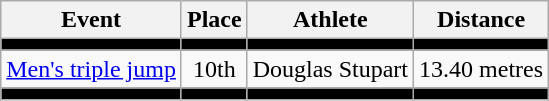<table class=wikitable>
<tr>
<th>Event</th>
<th>Place</th>
<th>Athlete</th>
<th>Distance</th>
</tr>
<tr bgcolor=black>
<td></td>
<td></td>
<td></td>
<td></td>
</tr>
<tr align=center>
<td align=left><a href='#'>Men's triple jump</a></td>
<td>10th</td>
<td align=left>Douglas Stupart</td>
<td>13.40 metres</td>
</tr>
<tr bgcolor=black>
<td></td>
<td></td>
<td></td>
<td></td>
</tr>
</table>
